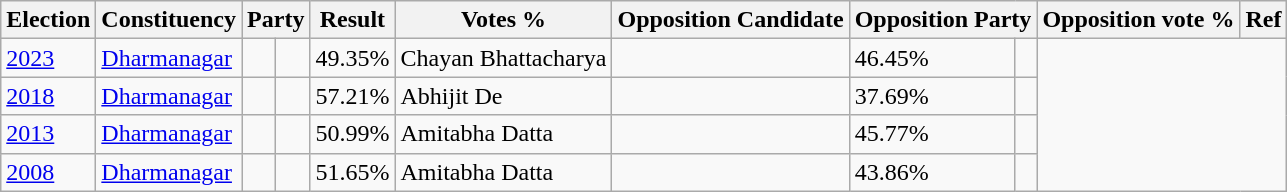<table class="wikitable sortable">
<tr>
<th>Election</th>
<th>Constituency</th>
<th colspan="2">Party</th>
<th>Result</th>
<th>Votes %</th>
<th>Opposition Candidate</th>
<th colspan="2">Opposition Party</th>
<th>Opposition vote %</th>
<th>Ref</th>
</tr>
<tr>
<td><a href='#'>2023</a></td>
<td><a href='#'>Dharmanagar</a></td>
<td></td>
<td></td>
<td>49.35%</td>
<td>Chayan Bhattacharya</td>
<td></td>
<td>46.45%</td>
<td></td>
</tr>
<tr>
<td><a href='#'>2018</a></td>
<td><a href='#'>Dharmanagar</a></td>
<td></td>
<td></td>
<td>57.21%</td>
<td>Abhijit De</td>
<td></td>
<td>37.69%</td>
<td></td>
</tr>
<tr>
<td><a href='#'>2013</a></td>
<td><a href='#'>Dharmanagar</a></td>
<td></td>
<td></td>
<td>50.99%</td>
<td>Amitabha Datta</td>
<td></td>
<td>45.77%</td>
<td></td>
</tr>
<tr>
<td><a href='#'>2008</a></td>
<td><a href='#'>Dharmanagar</a></td>
<td></td>
<td></td>
<td>51.65%</td>
<td>Amitabha Datta</td>
<td></td>
<td>43.86%</td>
<td></td>
</tr>
</table>
